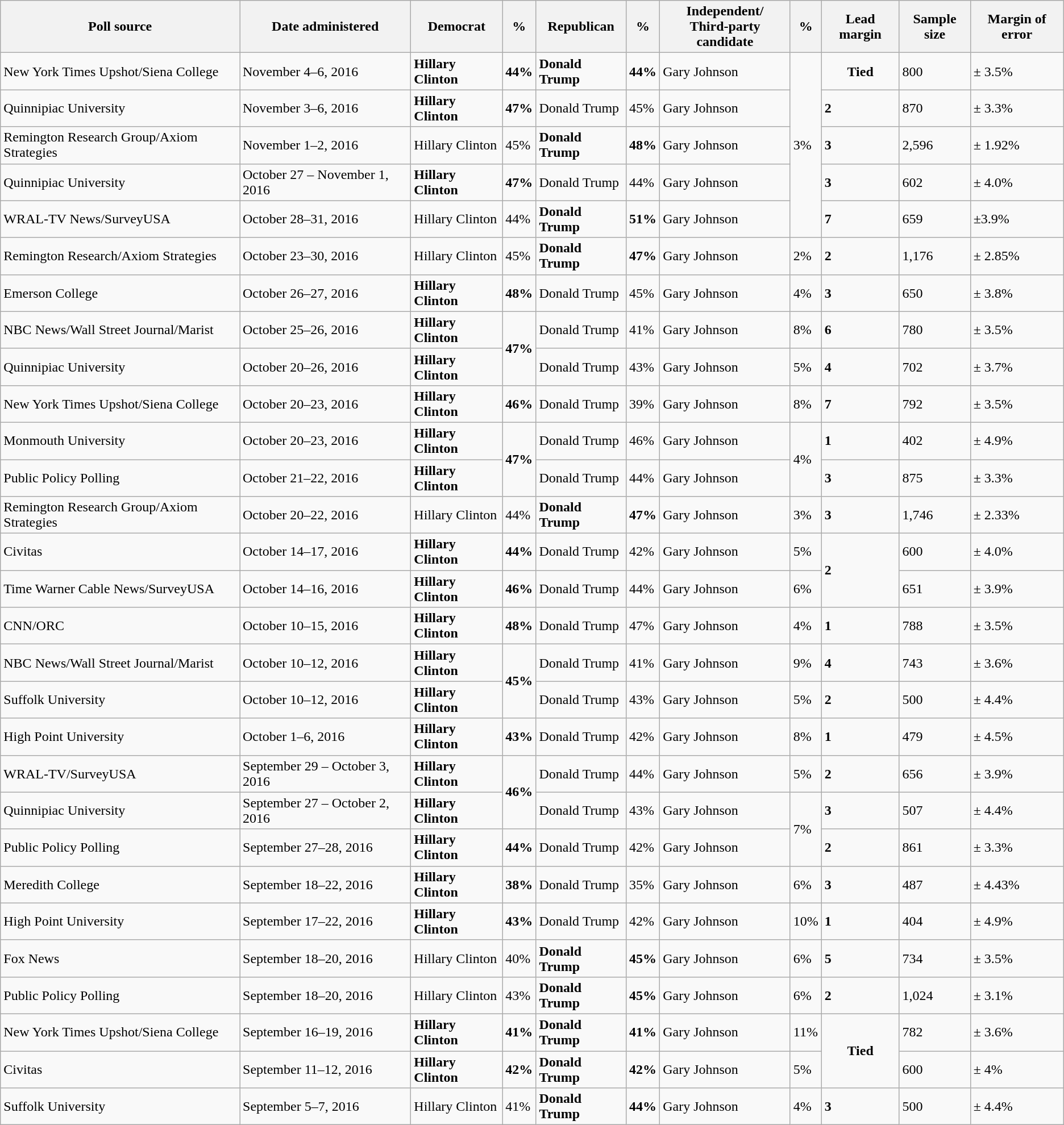<table class="wikitable">
<tr>
<th>Poll source</th>
<th>Date administered</th>
<th>Democrat</th>
<th>%</th>
<th>Republican</th>
<th>%</th>
<th>Independent/<br>Third-party candidate</th>
<th>%</th>
<th>Lead margin</th>
<th>Sample size</th>
<th>Margin of error</th>
</tr>
<tr>
<td>New York Times Upshot/Siena College</td>
<td>November 4–6, 2016</td>
<td><strong>Hillary Clinton</strong></td>
<td align=center><strong>44%</strong></td>
<td><strong>Donald Trump</strong></td>
<td align=center><strong>44%</strong></td>
<td>Gary Johnson</td>
<td rowspan="5">3%</td>
<td align=center><strong>Tied</strong></td>
<td>800</td>
<td>± 3.5%</td>
</tr>
<tr>
<td>Quinnipiac University</td>
<td>November 3–6, 2016</td>
<td><strong>Hillary Clinton</strong></td>
<td><strong>47%</strong></td>
<td>Donald Trump</td>
<td>45%</td>
<td>Gary Johnson</td>
<td><strong>2</strong></td>
<td>870</td>
<td>± 3.3%</td>
</tr>
<tr>
<td>Remington Research Group/Axiom Strategies</td>
<td>November 1–2, 2016</td>
<td>Hillary Clinton</td>
<td>45%</td>
<td><strong>Donald Trump</strong></td>
<td><strong>48%</strong></td>
<td>Gary Johnson</td>
<td><strong>3</strong></td>
<td>2,596</td>
<td>± 1.92%</td>
</tr>
<tr>
<td>Quinnipiac University</td>
<td>October 27 – November 1, 2016</td>
<td><strong>Hillary Clinton</strong></td>
<td><strong>47%</strong></td>
<td>Donald Trump</td>
<td>44%</td>
<td>Gary Johnson</td>
<td><strong>3</strong></td>
<td>602</td>
<td>± 4.0%</td>
</tr>
<tr>
<td>WRAL-TV News/SurveyUSA</td>
<td>October 28–31, 2016</td>
<td>Hillary Clinton</td>
<td>44%</td>
<td><strong>Donald Trump</strong></td>
<td><strong>51%</strong></td>
<td>Gary Johnson</td>
<td><strong>7</strong></td>
<td>659</td>
<td>±3.9%</td>
</tr>
<tr>
<td>Remington Research/Axiom Strategies</td>
<td>October 23–30, 2016</td>
<td>Hillary Clinton</td>
<td>45%</td>
<td><strong>Donald Trump</strong></td>
<td><strong>47%</strong></td>
<td>Gary Johnson</td>
<td>2%</td>
<td><strong>2</strong></td>
<td>1,176</td>
<td>± 2.85%</td>
</tr>
<tr>
<td>Emerson College</td>
<td>October 26–27, 2016</td>
<td><strong>Hillary Clinton</strong></td>
<td><strong>48%</strong></td>
<td>Donald Trump</td>
<td>45%</td>
<td>Gary Johnson</td>
<td>4%</td>
<td><strong>3</strong></td>
<td>650</td>
<td>± 3.8%</td>
</tr>
<tr>
<td>NBC News/Wall Street Journal/Marist</td>
<td>October 25–26, 2016</td>
<td><strong>Hillary Clinton</strong></td>
<td rowspan="2" ><strong>47%</strong></td>
<td>Donald Trump</td>
<td>41%</td>
<td>Gary Johnson</td>
<td>8%</td>
<td><strong>6</strong></td>
<td>780</td>
<td>± 3.5%</td>
</tr>
<tr>
<td>Quinnipiac University</td>
<td>October 20–26, 2016</td>
<td><strong>Hillary Clinton</strong></td>
<td>Donald Trump</td>
<td>43%</td>
<td>Gary Johnson</td>
<td>5%</td>
<td><strong>4</strong></td>
<td>702</td>
<td>± 3.7%</td>
</tr>
<tr>
<td>New York Times Upshot/Siena College</td>
<td>October 20–23, 2016</td>
<td><strong>Hillary Clinton</strong></td>
<td><strong>46%</strong></td>
<td>Donald Trump</td>
<td>39%</td>
<td>Gary Johnson</td>
<td>8%</td>
<td><strong>7</strong></td>
<td>792</td>
<td>± 3.5%</td>
</tr>
<tr>
<td>Monmouth University</td>
<td>October 20–23, 2016</td>
<td><strong>Hillary Clinton</strong></td>
<td rowspan="2" ><strong>47%</strong></td>
<td>Donald Trump</td>
<td>46%</td>
<td>Gary Johnson</td>
<td rowspan="2">4%</td>
<td><strong>1</strong></td>
<td>402</td>
<td>± 4.9%</td>
</tr>
<tr>
<td>Public Policy Polling</td>
<td>October 21–22, 2016</td>
<td><strong>Hillary Clinton</strong></td>
<td>Donald Trump</td>
<td>44%</td>
<td>Gary Johnson</td>
<td><strong>3</strong></td>
<td>875</td>
<td>± 3.3%</td>
</tr>
<tr>
<td>Remington Research Group/Axiom Strategies</td>
<td>October 20–22, 2016</td>
<td>Hillary Clinton</td>
<td>44%</td>
<td><strong>Donald Trump</strong></td>
<td><strong>47%</strong></td>
<td>Gary Johnson</td>
<td>3%</td>
<td><strong>3</strong></td>
<td>1,746</td>
<td>± 2.33%</td>
</tr>
<tr>
<td>Civitas</td>
<td>October 14–17, 2016</td>
<td><strong>Hillary Clinton</strong></td>
<td><strong>44%</strong></td>
<td>Donald Trump</td>
<td>42%</td>
<td>Gary Johnson</td>
<td>5%</td>
<td rowspan="2" ><strong>2</strong></td>
<td>600</td>
<td>± 4.0%</td>
</tr>
<tr>
<td>Time Warner Cable News/SurveyUSA</td>
<td>October 14–16, 2016</td>
<td><strong>Hillary Clinton</strong></td>
<td><strong>46%</strong></td>
<td>Donald Trump</td>
<td>44%</td>
<td>Gary Johnson</td>
<td>6%</td>
<td>651</td>
<td>± 3.9%</td>
</tr>
<tr>
<td>CNN/ORC</td>
<td>October 10–15, 2016</td>
<td><strong>Hillary Clinton</strong></td>
<td><strong>48%</strong></td>
<td>Donald Trump</td>
<td>47%</td>
<td>Gary Johnson</td>
<td>4%</td>
<td><strong>1</strong></td>
<td>788</td>
<td>± 3.5%</td>
</tr>
<tr>
<td>NBC News/Wall Street Journal/Marist</td>
<td>October 10–12, 2016</td>
<td><strong>Hillary Clinton</strong></td>
<td rowspan="2" ><strong>45%</strong></td>
<td>Donald Trump</td>
<td>41%</td>
<td>Gary Johnson</td>
<td>9%</td>
<td><strong>4</strong></td>
<td>743</td>
<td>± 3.6%</td>
</tr>
<tr>
<td>Suffolk University</td>
<td>October 10–12, 2016</td>
<td><strong>Hillary Clinton</strong></td>
<td>Donald Trump</td>
<td>43%</td>
<td>Gary Johnson</td>
<td>5%</td>
<td><strong>2</strong></td>
<td>500</td>
<td>± 4.4%</td>
</tr>
<tr>
<td>High Point University</td>
<td>October 1–6, 2016</td>
<td><strong>Hillary Clinton</strong></td>
<td><strong>43%</strong></td>
<td>Donald Trump</td>
<td>42%</td>
<td>Gary Johnson</td>
<td>8%</td>
<td><strong>1</strong></td>
<td>479</td>
<td>± 4.5%</td>
</tr>
<tr>
<td>WRAL-TV/SurveyUSA</td>
<td>September 29 – October 3, 2016</td>
<td><strong>Hillary Clinton</strong></td>
<td rowspan="2" ><strong>46%</strong></td>
<td>Donald Trump</td>
<td>44%</td>
<td>Gary Johnson</td>
<td>5%</td>
<td><strong>2</strong></td>
<td>656</td>
<td>± 3.9%</td>
</tr>
<tr>
<td>Quinnipiac University</td>
<td>September 27 – October 2, 2016</td>
<td><strong>Hillary Clinton</strong></td>
<td>Donald Trump</td>
<td>43%</td>
<td>Gary Johnson</td>
<td rowspan="2">7%</td>
<td><strong>3</strong></td>
<td>507</td>
<td>± 4.4%</td>
</tr>
<tr>
<td>Public Policy Polling</td>
<td>September 27–28, 2016</td>
<td><strong>Hillary Clinton</strong></td>
<td><strong>44%</strong></td>
<td>Donald Trump</td>
<td>42%</td>
<td>Gary Johnson</td>
<td><strong>2</strong></td>
<td>861</td>
<td>± 3.3%</td>
</tr>
<tr>
<td>Meredith College</td>
<td>September 18–22, 2016</td>
<td><strong>Hillary Clinton</strong></td>
<td><strong>38%</strong></td>
<td>Donald Trump</td>
<td>35%</td>
<td>Gary Johnson</td>
<td>6%</td>
<td><strong>3</strong></td>
<td>487</td>
<td>± 4.43%</td>
</tr>
<tr>
<td>High Point University</td>
<td>September 17–22, 2016</td>
<td><strong>Hillary Clinton</strong></td>
<td><strong>43%</strong></td>
<td>Donald Trump</td>
<td>42%</td>
<td>Gary Johnson</td>
<td>10%</td>
<td><strong>1</strong></td>
<td>404</td>
<td>± 4.9%</td>
</tr>
<tr>
<td>Fox News</td>
<td>September 18–20, 2016</td>
<td>Hillary Clinton</td>
<td>40%</td>
<td><strong>Donald Trump</strong></td>
<td><strong>45%</strong></td>
<td>Gary Johnson</td>
<td>6%</td>
<td><strong>5</strong></td>
<td>734</td>
<td>± 3.5%</td>
</tr>
<tr>
<td>Public Policy Polling</td>
<td>September 18–20, 2016</td>
<td>Hillary Clinton</td>
<td>43%</td>
<td><strong>Donald Trump</strong></td>
<td><strong>45%</strong></td>
<td>Gary Johnson</td>
<td>6%</td>
<td><strong>2</strong></td>
<td>1,024</td>
<td>± 3.1%</td>
</tr>
<tr>
<td>New York Times Upshot/Siena College</td>
<td>September 16–19, 2016</td>
<td><strong>Hillary Clinton</strong></td>
<td align=center><strong>41%</strong></td>
<td><strong>Donald Trump</strong></td>
<td align=center><strong>41%</strong></td>
<td>Gary Johnson</td>
<td>11%</td>
<td rowspan="2" align="center"><strong>Tied</strong></td>
<td>782</td>
<td>± 3.6%</td>
</tr>
<tr>
<td>Civitas</td>
<td>September 11–12, 2016</td>
<td><strong>Hillary Clinton</strong></td>
<td align=center><strong>42%</strong></td>
<td><strong>Donald Trump</strong></td>
<td align=center><strong>42%</strong></td>
<td>Gary Johnson</td>
<td>5%</td>
<td>600</td>
<td>± 4%</td>
</tr>
<tr>
<td>Suffolk University</td>
<td>September 5–7, 2016</td>
<td>Hillary Clinton</td>
<td>41%</td>
<td><strong>Donald Trump</strong></td>
<td><strong>44%</strong></td>
<td>Gary Johnson</td>
<td>4%</td>
<td><strong>3</strong></td>
<td>500</td>
<td>± 4.4%</td>
</tr>
</table>
